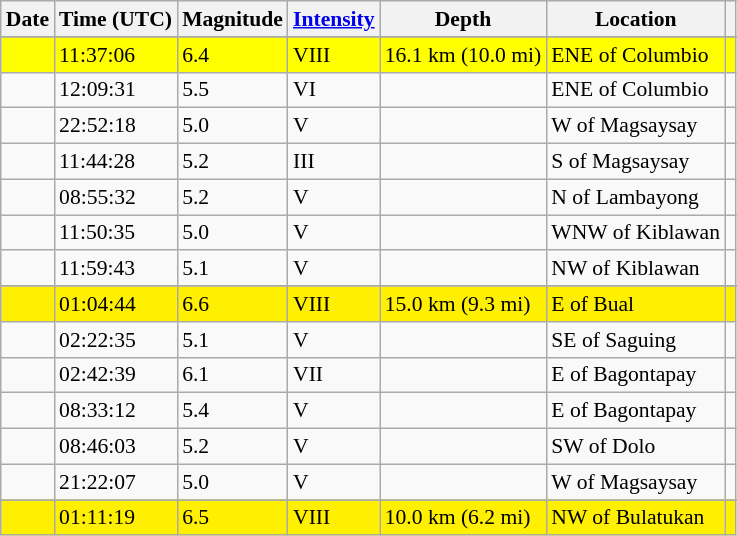<table class="wikitable sortable collapsible" style="font-size:90%">
<tr>
<th scope="col">Date</th>
<th scope="col">Time (UTC)</th>
<th scope="col">Magnitude </th>
<th scope="col"><a href='#'>Intensity</a></th>
<th scope="col">Depth</th>
<th scope="col" class="unsortable">Location</th>
<th scope="col" class="unsortable"></th>
</tr>
<tr>
</tr>
<tr bgcolor="FFFF00">
<td></td>
<td>11:37:06</td>
<td>6.4</td>
<td> VIII</td>
<td>16.1 km (10.0 mi)</td>
<td> ENE of Columbio</td>
<td></td>
</tr>
<tr>
<td></td>
<td>12:09:31</td>
<td>5.5</td>
<td> VI</td>
<td></td>
<td> ENE of Columbio</td>
<td></td>
</tr>
<tr>
<td></td>
<td>22:52:18</td>
<td>5.0</td>
<td> V</td>
<td></td>
<td> W of Magsaysay</td>
<td></td>
</tr>
<tr>
<td></td>
<td>11:44:28</td>
<td>5.2</td>
<td> III</td>
<td></td>
<td> S of Magsaysay</td>
<td></td>
</tr>
<tr>
<td></td>
<td>08:55:32</td>
<td>5.2</td>
<td> V</td>
<td></td>
<td> N of Lambayong</td>
<td></td>
</tr>
<tr>
<td></td>
<td>11:50:35</td>
<td>5.0</td>
<td> V</td>
<td></td>
<td> WNW of Kiblawan</td>
<td></td>
</tr>
<tr>
<td></td>
<td>11:59:43</td>
<td>5.1</td>
<td> V</td>
<td></td>
<td> NW of Kiblawan</td>
<td></td>
</tr>
<tr>
</tr>
<tr bgcolor="FFEF00">
<td></td>
<td>01:04:44</td>
<td>6.6</td>
<td> VIII</td>
<td>15.0 km (9.3 mi)</td>
<td> E of Bual</td>
<td></td>
</tr>
<tr>
<td></td>
<td>02:22:35</td>
<td>5.1</td>
<td> V</td>
<td></td>
<td> SE of Saguing</td>
<td></td>
</tr>
<tr>
<td></td>
<td>02:42:39</td>
<td>6.1</td>
<td> VII</td>
<td></td>
<td> E of Bagontapay</td>
<td></td>
</tr>
<tr>
<td></td>
<td>08:33:12</td>
<td>5.4</td>
<td> V</td>
<td></td>
<td> E of Bagontapay</td>
<td></td>
</tr>
<tr>
<td></td>
<td>08:46:03</td>
<td>5.2</td>
<td> V</td>
<td></td>
<td> SW of Dolo</td>
<td></td>
</tr>
<tr>
<td></td>
<td>21:22:07</td>
<td>5.0</td>
<td>V</td>
<td></td>
<td> W of Magsaysay</td>
<td></td>
</tr>
<tr>
</tr>
<tr bgcolor="FFEF00">
<td></td>
<td>01:11:19</td>
<td>6.5</td>
<td> VIII</td>
<td>10.0 km (6.2 mi)</td>
<td> NW of Bulatukan</td>
<td></td>
</tr>
</table>
